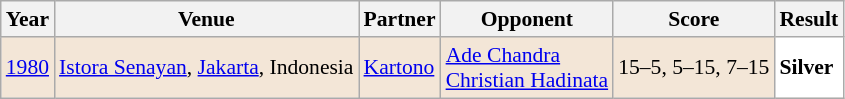<table class="sortable wikitable" style="font-size: 90%">
<tr>
<th>Year</th>
<th>Venue</th>
<th>Partner</th>
<th>Opponent</th>
<th>Score</th>
<th>Result</th>
</tr>
<tr style="background:#F3E6D7">
<td align="center"><a href='#'>1980</a></td>
<td align="left"><a href='#'>Istora Senayan</a>, <a href='#'>Jakarta</a>, Indonesia</td>
<td align="left"> <a href='#'>Kartono</a></td>
<td align="left"> <a href='#'>Ade Chandra</a><br> <a href='#'>Christian Hadinata</a></td>
<td align="left">15–5, 5–15, 7–15</td>
<td style="text-align:left; background:white"> <strong>Silver</strong></td>
</tr>
</table>
